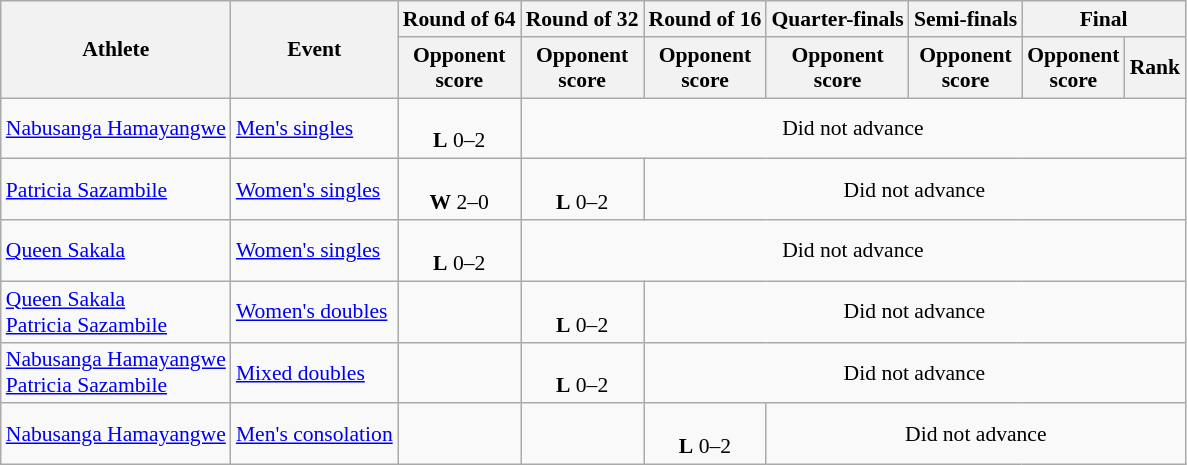<table class="wikitable" style="font-size:90%; text-align:center">
<tr>
<th rowspan="2">Athlete</th>
<th rowspan="2">Event</th>
<th>Round of 64</th>
<th>Round of 32</th>
<th>Round of 16</th>
<th>Quarter-finals</th>
<th>Semi-finals</th>
<th colspan="2">Final</th>
</tr>
<tr>
<th>Opponent<br>score</th>
<th>Opponent<br>score</th>
<th>Opponent<br>score</th>
<th>Opponent<br>score</th>
<th>Opponent<br>score</th>
<th>Opponent<br>score</th>
<th>Rank</th>
</tr>
<tr>
<td align="left"><a href='#'>Nabusanga Hamayangwe</a></td>
<td align="left"><a href='#'>Men's singles</a></td>
<td><br><strong>L</strong> 0–2</td>
<td colspan="6">Did not advance</td>
</tr>
<tr>
<td align="left"><a href='#'>Patricia Sazambile</a></td>
<td align="left"><a href='#'>Women's singles</a></td>
<td><br><strong>W</strong> 2–0</td>
<td><br><strong>L</strong> 0–2</td>
<td colspan="5">Did not advance</td>
</tr>
<tr>
<td align="left"><a href='#'>Queen Sakala</a></td>
<td align="left"><a href='#'>Women's singles</a></td>
<td><br><strong>L</strong> 0–2</td>
<td colspan="6">Did not advance</td>
</tr>
<tr>
<td align="left"><a href='#'>Queen Sakala</a><br><a href='#'>Patricia Sazambile</a></td>
<td align="left"><a href='#'>Women's doubles</a></td>
<td></td>
<td><br> <strong>L</strong> 0–2</td>
<td colspan="6">Did not advance</td>
</tr>
<tr>
<td align="left"><a href='#'>Nabusanga Hamayangwe</a><br><a href='#'>Patricia Sazambile</a></td>
<td align="left"><a href='#'>Mixed doubles</a></td>
<td></td>
<td><br> <strong>L</strong> 0–2</td>
<td colspan="6">Did not advance</td>
</tr>
<tr>
<td align="left"><a href='#'>Nabusanga Hamayangwe</a></td>
<td align="left"><a href='#'>Men's consolation</a></td>
<td></td>
<td></td>
<td><br><strong>L</strong> 0–2</td>
<td colspan="6">Did not advance</td>
</tr>
</table>
